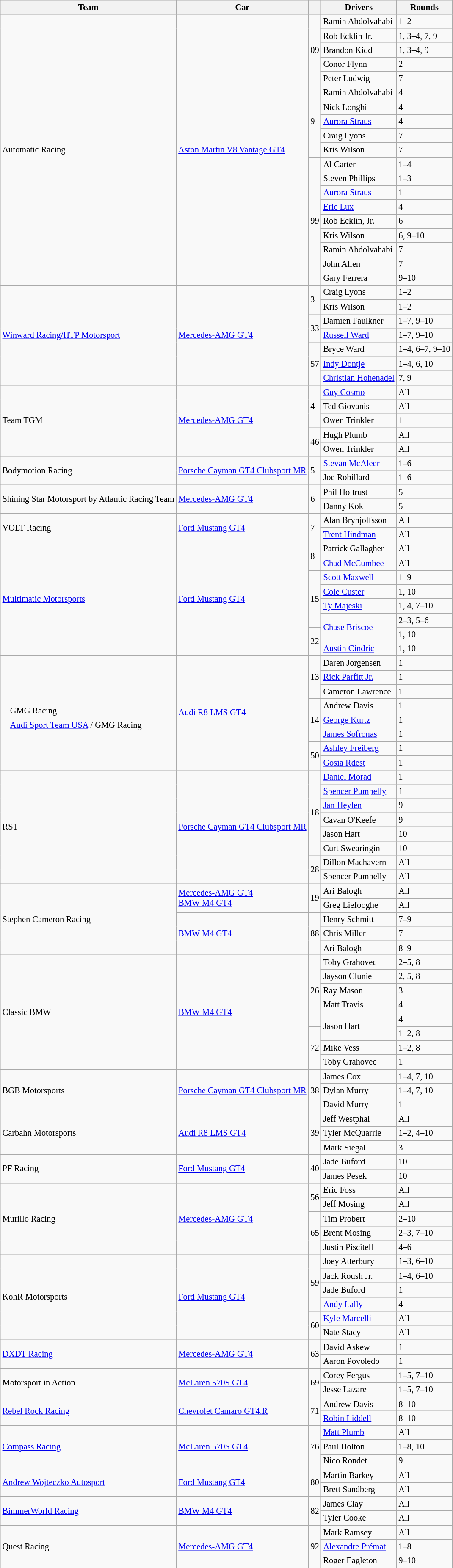<table class="wikitable" style="font-size: 85%">
<tr>
<th>Team</th>
<th>Car</th>
<th></th>
<th>Drivers</th>
<th>Rounds</th>
</tr>
<tr>
<td rowspan=19> Automatic Racing</td>
<td rowspan=19><a href='#'>Aston Martin V8 Vantage GT4</a></td>
<td rowspan=5>09</td>
<td> Ramin Abdolvahabi</td>
<td>1–2</td>
</tr>
<tr>
<td> Rob Ecklin Jr.</td>
<td>1, 3–4, 7, 9</td>
</tr>
<tr>
<td> Brandon Kidd</td>
<td>1, 3–4, 9</td>
</tr>
<tr>
<td> Conor Flynn</td>
<td>2</td>
</tr>
<tr>
<td> Peter Ludwig</td>
<td>7</td>
</tr>
<tr>
<td rowspan=5>9</td>
<td> Ramin Abdolvahabi</td>
<td>4</td>
</tr>
<tr>
<td> Nick Longhi</td>
<td>4</td>
</tr>
<tr>
<td> <a href='#'>Aurora Straus</a></td>
<td>4</td>
</tr>
<tr>
<td> Craig Lyons</td>
<td>7</td>
</tr>
<tr>
<td> Kris Wilson</td>
<td>7</td>
</tr>
<tr>
<td rowspan=9>99</td>
<td> Al Carter</td>
<td>1–4</td>
</tr>
<tr>
<td> Steven Phillips</td>
<td>1–3</td>
</tr>
<tr>
<td> <a href='#'>Aurora Straus</a></td>
<td>1</td>
</tr>
<tr>
<td> <a href='#'>Eric Lux</a></td>
<td>4</td>
</tr>
<tr>
<td> Rob Ecklin, Jr.</td>
<td>6</td>
</tr>
<tr>
<td> Kris Wilson</td>
<td>6, 9–10</td>
</tr>
<tr>
<td> Ramin Abdolvahabi</td>
<td>7</td>
</tr>
<tr>
<td> John Allen</td>
<td>7</td>
</tr>
<tr>
<td> Gary Ferrera</td>
<td>9–10</td>
</tr>
<tr>
<td rowspan=7> <a href='#'>Winward Racing/HTP Motorsport</a></td>
<td rowspan=7><a href='#'>Mercedes-AMG GT4</a></td>
<td rowspan=2>3</td>
<td> Craig Lyons</td>
<td>1–2</td>
</tr>
<tr>
<td> Kris Wilson</td>
<td>1–2</td>
</tr>
<tr>
<td rowspan=2>33</td>
<td> Damien Faulkner</td>
<td>1–7, 9–10</td>
</tr>
<tr>
<td> <a href='#'>Russell Ward</a></td>
<td>1–7, 9–10</td>
</tr>
<tr>
<td rowspan=3>57</td>
<td> Bryce Ward</td>
<td>1–4, 6–7, 9–10</td>
</tr>
<tr>
<td> <a href='#'>Indy Dontje</a></td>
<td>1–4, 6, 10</td>
</tr>
<tr>
<td> <a href='#'>Christian Hohenadel</a></td>
<td>7, 9</td>
</tr>
<tr>
<td rowspan=5> Team TGM</td>
<td rowspan=5><a href='#'>Mercedes-AMG GT4</a></td>
<td rowspan=3>4</td>
<td> <a href='#'>Guy Cosmo</a></td>
<td>All</td>
</tr>
<tr>
<td> Ted Giovanis</td>
<td>All</td>
</tr>
<tr>
<td> Owen Trinkler</td>
<td>1</td>
</tr>
<tr>
<td rowspan=2>46</td>
<td> Hugh Plumb</td>
<td>All</td>
</tr>
<tr>
<td> Owen Trinkler</td>
<td>All</td>
</tr>
<tr>
<td rowspan=2> Bodymotion Racing</td>
<td rowspan=2><a href='#'>Porsche Cayman GT4 Clubsport MR</a></td>
<td rowspan=2>5</td>
<td> <a href='#'>Stevan McAleer</a></td>
<td>1–6</td>
</tr>
<tr>
<td> Joe Robillard</td>
<td>1–6</td>
</tr>
<tr>
<td rowspan=2> Shining Star Motorsport by Atlantic Racing Team</td>
<td rowspan=2><a href='#'>Mercedes-AMG GT4</a></td>
<td rowspan=2>6</td>
<td> Phil Holtrust</td>
<td>5</td>
</tr>
<tr>
<td> Danny Kok</td>
<td>5</td>
</tr>
<tr>
<td rowspan=2> VOLT Racing</td>
<td rowspan=2><a href='#'>Ford Mustang GT4</a></td>
<td rowspan=2>7</td>
<td> Alan Brynjolfsson</td>
<td>All</td>
</tr>
<tr>
<td> <a href='#'>Trent Hindman</a></td>
<td>All</td>
</tr>
<tr>
<td rowspan=8> <a href='#'>Multimatic Motorsports</a></td>
<td rowspan=8><a href='#'>Ford Mustang GT4</a></td>
<td rowspan=2>8</td>
<td> Patrick Gallagher</td>
<td>All</td>
</tr>
<tr>
<td> <a href='#'>Chad McCumbee</a></td>
<td>All</td>
</tr>
<tr>
<td rowspan=4>15</td>
<td> <a href='#'>Scott Maxwell</a></td>
<td>1–9</td>
</tr>
<tr>
<td> <a href='#'>Cole Custer</a></td>
<td>1, 10</td>
</tr>
<tr>
<td> <a href='#'>Ty Majeski</a></td>
<td>1, 4, 7–10</td>
</tr>
<tr>
<td rowspan=2> <a href='#'>Chase Briscoe</a></td>
<td>2–3, 5–6</td>
</tr>
<tr>
<td rowspan=2>22</td>
<td>1, 10</td>
</tr>
<tr>
<td> <a href='#'>Austin Cindric</a></td>
<td>1, 10</td>
</tr>
<tr>
<td rowspan=8><br><table style="float: left; border-top:transparent; border-right:transparent; border-bottom:transparent; border-left:transparent;">
<tr>
<td style=" border-top:transparent; border-right:transparent; border-bottom:transparent; border-left:transparent;" rowspan=8></td>
<td style=" border-top:transparent; border-right:transparent; border-bottom:transparent; border-left:transparent;">GMG Racing</td>
</tr>
<tr>
<td style=" border-top:transparent; border-right:transparent; border-bottom:transparent; border-left:transparent;"><a href='#'>Audi Sport Team USA</a> / GMG Racing</td>
</tr>
</table>
</td>
<td rowspan=8><a href='#'>Audi R8 LMS GT4</a></td>
<td rowspan=3>13</td>
<td> Daren Jorgensen</td>
<td>1</td>
</tr>
<tr>
<td> <a href='#'>Rick Parfitt Jr.</a></td>
<td>1</td>
</tr>
<tr>
<td> Cameron Lawrence</td>
<td>1</td>
</tr>
<tr>
<td rowspan=3>14</td>
<td> Andrew Davis</td>
<td>1</td>
</tr>
<tr>
<td> <a href='#'>George Kurtz</a></td>
<td>1</td>
</tr>
<tr>
<td> <a href='#'>James Sofronas</a></td>
<td>1</td>
</tr>
<tr>
<td rowspan=2>50</td>
<td> <a href='#'>Ashley Freiberg</a></td>
<td>1</td>
</tr>
<tr>
<td> <a href='#'>Gosia Rdest</a></td>
<td>1</td>
</tr>
<tr>
<td rowspan=8> RS1</td>
<td rowspan=8><a href='#'>Porsche Cayman GT4 Clubsport MR</a></td>
<td rowspan=6>18</td>
<td> <a href='#'>Daniel Morad</a></td>
<td>1</td>
</tr>
<tr>
<td> <a href='#'>Spencer Pumpelly</a></td>
<td>1</td>
</tr>
<tr>
<td> <a href='#'>Jan Heylen</a></td>
<td>9</td>
</tr>
<tr>
<td> Cavan O'Keefe</td>
<td>9</td>
</tr>
<tr>
<td> Jason Hart</td>
<td>10</td>
</tr>
<tr>
<td> Curt Swearingin</td>
<td>10</td>
</tr>
<tr>
<td rowspan=2>28</td>
<td> Dillon Machavern</td>
<td>All</td>
</tr>
<tr>
<td> Spencer Pumpelly</td>
<td>All</td>
</tr>
<tr>
<td rowspan=5> Stephen Cameron Racing</td>
<td rowspan=2><a href='#'>Mercedes-AMG GT4</a> <small></small><br><a href='#'>BMW M4 GT4</a> <small></small></td>
<td rowspan=2>19</td>
<td> Ari Balogh</td>
<td>All</td>
</tr>
<tr>
<td> Greg Liefooghe</td>
<td>All</td>
</tr>
<tr>
<td rowspan=3><a href='#'>BMW M4 GT4</a></td>
<td rowspan=3>88</td>
<td> Henry Schmitt</td>
<td>7–9</td>
</tr>
<tr>
<td> Chris Miller</td>
<td>7</td>
</tr>
<tr>
<td> Ari Balogh</td>
<td>8–9</td>
</tr>
<tr>
<td rowspan=8> Classic BMW</td>
<td rowspan=8><a href='#'>BMW M4 GT4</a></td>
<td rowspan=5>26</td>
<td> Toby Grahovec</td>
<td>2–5, 8</td>
</tr>
<tr>
<td> Jayson Clunie</td>
<td>2, 5, 8</td>
</tr>
<tr>
<td> Ray Mason</td>
<td>3</td>
</tr>
<tr>
<td> Matt Travis</td>
<td>4</td>
</tr>
<tr>
<td rowspan=2> Jason Hart</td>
<td>4</td>
</tr>
<tr>
<td rowspan=3>72</td>
<td>1–2, 8</td>
</tr>
<tr>
<td> Mike Vess</td>
<td>1–2, 8</td>
</tr>
<tr>
<td> Toby Grahovec</td>
<td>1</td>
</tr>
<tr>
<td rowspan=3> BGB Motorsports</td>
<td rowspan=3><a href='#'>Porsche Cayman GT4 Clubsport MR</a></td>
<td rowspan=3>38</td>
<td> James Cox</td>
<td>1–4, 7, 10</td>
</tr>
<tr>
<td> Dylan Murry</td>
<td>1–4, 7, 10</td>
</tr>
<tr>
<td> David Murry</td>
<td>1</td>
</tr>
<tr>
<td rowspan=3> Carbahn Motorsports</td>
<td rowspan=3><a href='#'>Audi R8 LMS GT4</a></td>
<td rowspan=3>39</td>
<td> Jeff Westphal</td>
<td>All</td>
</tr>
<tr>
<td> Tyler McQuarrie</td>
<td>1–2, 4–10</td>
</tr>
<tr>
<td> Mark Siegal</td>
<td>3</td>
</tr>
<tr>
<td rowspan=2> PF Racing</td>
<td rowspan=2><a href='#'>Ford Mustang GT4</a></td>
<td rowspan=2>40</td>
<td> Jade Buford</td>
<td>10</td>
</tr>
<tr>
<td> James Pesek</td>
<td>10</td>
</tr>
<tr>
<td rowspan=5> Murillo Racing</td>
<td rowspan=5><a href='#'>Mercedes-AMG GT4</a></td>
<td rowspan=2>56</td>
<td> Eric Foss</td>
<td>All</td>
</tr>
<tr>
<td> Jeff Mosing</td>
<td>All</td>
</tr>
<tr>
<td rowspan=3>65</td>
<td> Tim Probert </td>
<td>2–10</td>
</tr>
<tr>
<td> Brent Mosing</td>
<td>2–3, 7–10</td>
</tr>
<tr>
<td> Justin Piscitell</td>
<td>4–6</td>
</tr>
<tr>
<td rowspan=6> KohR Motorsports</td>
<td rowspan=6><a href='#'>Ford Mustang GT4</a></td>
<td rowspan=4>59</td>
<td> Joey Atterbury</td>
<td>1–3, 6–10</td>
</tr>
<tr>
<td> Jack Roush Jr.</td>
<td>1–4, 6–10</td>
</tr>
<tr>
<td> Jade Buford</td>
<td>1</td>
</tr>
<tr>
<td> <a href='#'>Andy Lally</a></td>
<td>4</td>
</tr>
<tr>
<td rowspan=2>60</td>
<td> <a href='#'>Kyle Marcelli</a></td>
<td>All</td>
</tr>
<tr>
<td> Nate Stacy</td>
<td>All</td>
</tr>
<tr>
<td rowspan=2> <a href='#'>DXDT Racing</a></td>
<td rowspan=2><a href='#'>Mercedes-AMG GT4</a></td>
<td rowspan=2>63</td>
<td> David Askew</td>
<td>1</td>
</tr>
<tr>
<td> Aaron Povoledo</td>
<td>1</td>
</tr>
<tr>
<td rowspan=2> Motorsport in Action</td>
<td rowspan=2><a href='#'>McLaren 570S GT4</a></td>
<td rowspan=2>69</td>
<td> Corey Fergus</td>
<td>1–5, 7–10</td>
</tr>
<tr>
<td> Jesse Lazare</td>
<td>1–5, 7–10</td>
</tr>
<tr>
<td rowspan=2> <a href='#'>Rebel Rock Racing</a></td>
<td rowspan=2><a href='#'>Chevrolet Camaro GT4.R</a></td>
<td rowspan=2>71</td>
<td> Andrew Davis</td>
<td>8–10</td>
</tr>
<tr>
<td> <a href='#'>Robin Liddell</a></td>
<td>8–10</td>
</tr>
<tr>
<td rowspan=3> <a href='#'>Compass Racing</a></td>
<td rowspan=3><a href='#'>McLaren 570S GT4</a></td>
<td rowspan=3>76</td>
<td> <a href='#'>Matt Plumb</a></td>
<td>All</td>
</tr>
<tr>
<td> Paul Holton</td>
<td>1–8, 10</td>
</tr>
<tr>
<td> Nico Rondet</td>
<td>9</td>
</tr>
<tr>
<td rowspan=2> <a href='#'>Andrew Wojteczko Autosport</a></td>
<td rowspan=2><a href='#'>Ford Mustang GT4</a></td>
<td rowspan=2>80</td>
<td> Martin Barkey</td>
<td>All</td>
</tr>
<tr>
<td> Brett Sandberg</td>
<td>All</td>
</tr>
<tr>
<td rowspan=2> <a href='#'>BimmerWorld Racing</a></td>
<td rowspan=2><a href='#'>BMW M4 GT4</a></td>
<td rowspan=2>82</td>
<td> James Clay</td>
<td>All</td>
</tr>
<tr>
<td> Tyler Cooke</td>
<td>All</td>
</tr>
<tr>
<td rowspan=3> Quest Racing</td>
<td rowspan=3><a href='#'>Mercedes-AMG GT4</a></td>
<td rowspan=3>92</td>
<td> Mark Ramsey</td>
<td>All</td>
</tr>
<tr>
<td> <a href='#'>Alexandre Prémat</a></td>
<td>1–8</td>
</tr>
<tr>
<td> Roger Eagleton</td>
<td>9–10</td>
</tr>
</table>
